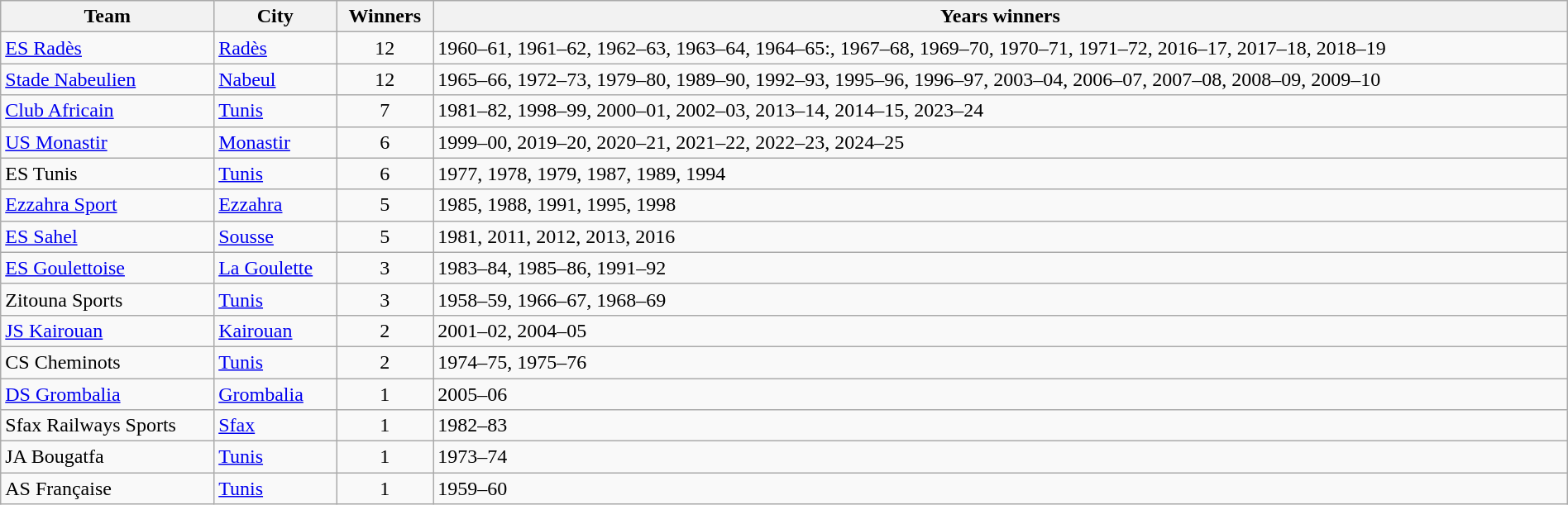<table class="wikitable" width="100%">
<tr align="center">
<th>Team</th>
<th>City</th>
<th>Winners</th>
<th>Years winners</th>
</tr>
<tr>
<td><a href='#'>ES Radès</a> </td>
<td><a href='#'>Radès</a></td>
<td align="center">12</td>
<td>1960–61, 1961–62, 1962–63, 1963–64, 1964–65:, 1967–68, 1969–70, 1970–71, 1971–72, 2016–17, 2017–18, 2018–19</td>
</tr>
<tr>
<td><a href='#'>Stade Nabeulien</a> </td>
<td><a href='#'>Nabeul</a></td>
<td align="center">12</td>
<td>1965–66, 1972–73, 1979–80, 1989–90, 1992–93, 1995–96, 1996–97, 2003–04, 2006–07, 2007–08, 2008–09, 2009–10</td>
</tr>
<tr>
<td><a href='#'>Club Africain</a></td>
<td><a href='#'>Tunis</a></td>
<td align="center">7</td>
<td>1981–82, 1998–99, 2000–01, 2002–03, 2013–14, 2014–15, 2023–24</td>
</tr>
<tr>
<td><a href='#'>US Monastir</a></td>
<td><a href='#'>Monastir</a></td>
<td align="center">6</td>
<td>1999–00, 2019–20, 2020–21, 2021–22, 2022–23, 2024–25</td>
</tr>
<tr>
<td>ES Tunis</td>
<td><a href='#'>Tunis</a></td>
<td align="center">6</td>
<td>1977, 1978, 1979, 1987, 1989, 1994</td>
</tr>
<tr>
<td><a href='#'>Ezzahra Sport</a></td>
<td><a href='#'>Ezzahra</a></td>
<td align="center">5</td>
<td>1985, 1988, 1991, 1995, 1998</td>
</tr>
<tr>
<td><a href='#'>ES Sahel</a></td>
<td><a href='#'>Sousse</a></td>
<td align="center">5</td>
<td>1981, 2011, 2012, 2013, 2016</td>
</tr>
<tr>
<td><a href='#'>ES Goulettoise</a></td>
<td><a href='#'>La Goulette</a></td>
<td align="center">3</td>
<td>1983–84, 1985–86, 1991–92</td>
</tr>
<tr>
<td>Zitouna Sports</td>
<td><a href='#'>Tunis</a></td>
<td align="center">3</td>
<td>1958–59, 1966–67, 1968–69</td>
</tr>
<tr>
<td><a href='#'>JS Kairouan</a></td>
<td><a href='#'>Kairouan</a></td>
<td align="center">2</td>
<td>2001–02, 2004–05</td>
</tr>
<tr>
<td>CS Cheminots</td>
<td><a href='#'>Tunis</a></td>
<td align="center">2</td>
<td>1974–75, 1975–76</td>
</tr>
<tr>
<td><a href='#'>DS Grombalia</a></td>
<td><a href='#'>Grombalia</a></td>
<td align="center">1</td>
<td>2005–06</td>
</tr>
<tr>
<td>Sfax Railways Sports</td>
<td><a href='#'>Sfax</a></td>
<td align="center">1</td>
<td>1982–83</td>
</tr>
<tr>
<td>JA Bougatfa</td>
<td><a href='#'>Tunis</a></td>
<td align="center">1</td>
<td>1973–74</td>
</tr>
<tr>
<td>AS Française</td>
<td><a href='#'>Tunis</a></td>
<td align="center">1</td>
<td>1959–60</td>
</tr>
</table>
